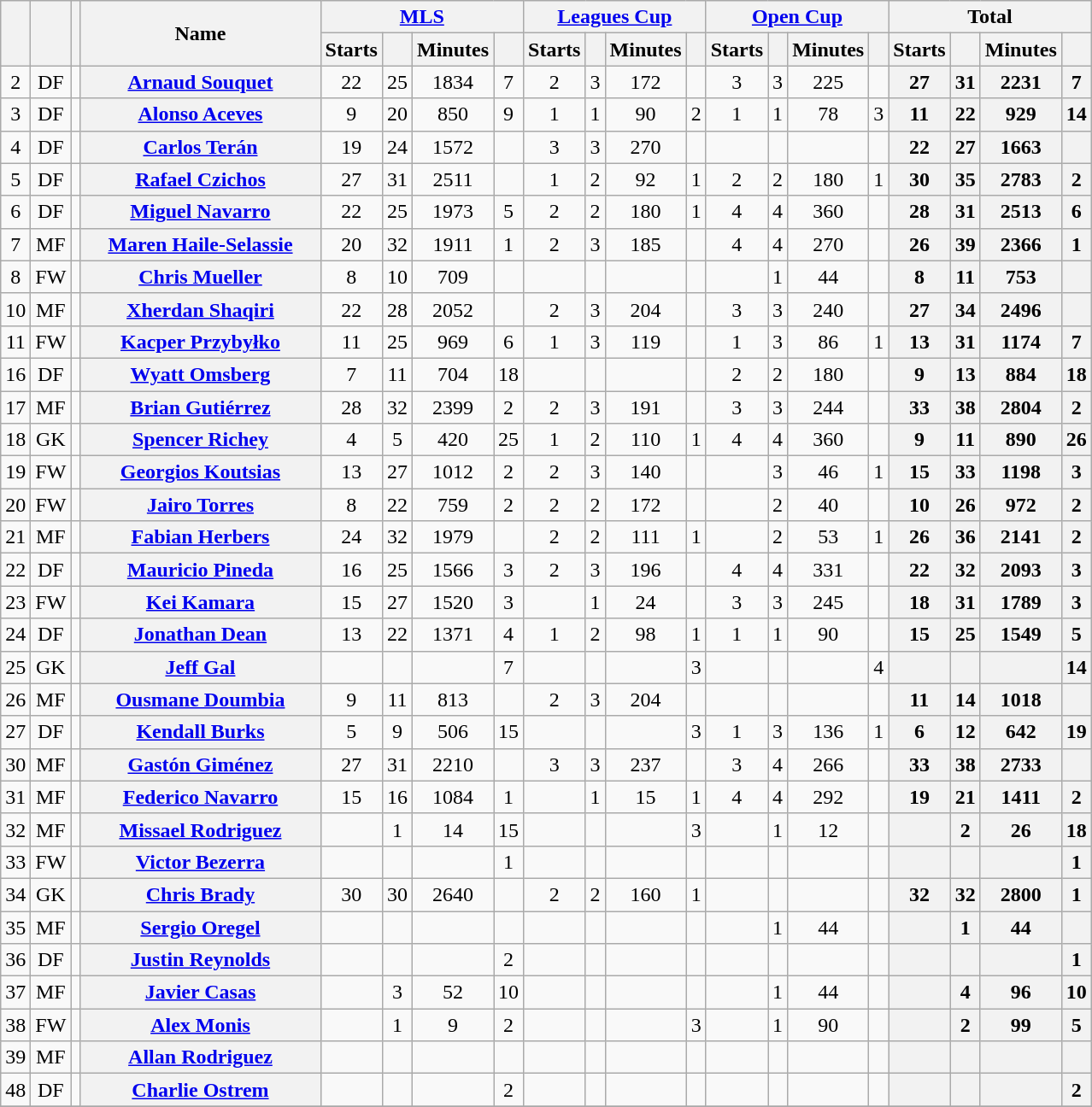<table class="wikitable sortable" style="text-align:center">
<tr>
<th rowspan="2"></th>
<th rowspan="2"></th>
<th rowspan="2"></th>
<th rowspan="2" style="width:180px;">Name</th>
<th colspan="4" style="width:87px;"><a href='#'>MLS</a></th>
<th colspan="4" style="width:87px;"><a href='#'>Leagues Cup</a></th>
<th colspan="4" style="width:87px;"><a href='#'>Open Cup</a></th>
<th colspan="4" style="width:87px;">Total</th>
</tr>
<tr>
<th>Starts</th>
<th></th>
<th>Minutes</th>
<th></th>
<th>Starts</th>
<th></th>
<th>Minutes</th>
<th></th>
<th>Starts</th>
<th></th>
<th>Minutes</th>
<th></th>
<th>Starts</th>
<th></th>
<th>Minutes</th>
<th></th>
</tr>
<tr>
<td>2</td>
<td>DF</td>
<td></td>
<th><a href='#'>Arnaud Souquet</a><br></th>
<td>22</td>
<td>25</td>
<td>1834</td>
<td>7<br></td>
<td>2</td>
<td>3</td>
<td>172</td>
<td><br></td>
<td>3</td>
<td>3</td>
<td>225</td>
<td><br></td>
<th>27</th>
<th>31</th>
<th>2231</th>
<th>7</th>
</tr>
<tr>
<td>3</td>
<td>DF</td>
<td></td>
<th><a href='#'>Alonso Aceves</a><br></th>
<td>9</td>
<td>20</td>
<td>850</td>
<td>9<br></td>
<td>1</td>
<td>1</td>
<td>90</td>
<td>2<br></td>
<td>1</td>
<td>1</td>
<td>78</td>
<td>3<br></td>
<th>11</th>
<th>22</th>
<th>929</th>
<th>14</th>
</tr>
<tr>
<td>4</td>
<td>DF</td>
<td></td>
<th><a href='#'>Carlos Terán</a><br></th>
<td>19</td>
<td>24</td>
<td>1572</td>
<td><br></td>
<td>3</td>
<td>3</td>
<td>270</td>
<td><br></td>
<td></td>
<td></td>
<td></td>
<td><br></td>
<th>22</th>
<th>27</th>
<th>1663</th>
<th></th>
</tr>
<tr>
<td>5</td>
<td>DF</td>
<td></td>
<th><a href='#'>Rafael Czichos</a><br></th>
<td>27</td>
<td>31</td>
<td>2511</td>
<td><br></td>
<td>1</td>
<td>2</td>
<td>92</td>
<td>1<br></td>
<td>2</td>
<td>2</td>
<td>180</td>
<td>1<br></td>
<th>30</th>
<th>35</th>
<th>2783</th>
<th>2</th>
</tr>
<tr>
<td>6</td>
<td>DF</td>
<td></td>
<th><a href='#'>Miguel Navarro</a><br></th>
<td>22</td>
<td>25</td>
<td>1973</td>
<td>5<br></td>
<td>2</td>
<td>2</td>
<td>180</td>
<td>1<br></td>
<td>4</td>
<td>4</td>
<td>360</td>
<td><br></td>
<th>28</th>
<th>31</th>
<th>2513</th>
<th>6</th>
</tr>
<tr>
<td>7</td>
<td>MF</td>
<td></td>
<th><a href='#'>Maren Haile-Selassie</a><br></th>
<td>20</td>
<td>32</td>
<td>1911</td>
<td>1<br></td>
<td>2</td>
<td>3</td>
<td>185</td>
<td><br></td>
<td>4</td>
<td>4</td>
<td>270</td>
<td><br></td>
<th>26</th>
<th>39</th>
<th>2366</th>
<th>1</th>
</tr>
<tr>
<td>8</td>
<td>FW</td>
<td></td>
<th><a href='#'>Chris Mueller</a><br></th>
<td>8</td>
<td>10</td>
<td>709</td>
<td><br></td>
<td></td>
<td></td>
<td></td>
<td><br></td>
<td></td>
<td>1</td>
<td>44</td>
<td><br></td>
<th>8</th>
<th>11</th>
<th>753</th>
<th></th>
</tr>
<tr>
<td>10</td>
<td>MF</td>
<td></td>
<th><a href='#'>Xherdan Shaqiri</a><br></th>
<td>22</td>
<td>28</td>
<td>2052</td>
<td><br></td>
<td>2</td>
<td>3</td>
<td>204</td>
<td><br></td>
<td>3</td>
<td>3</td>
<td>240</td>
<td><br></td>
<th>27</th>
<th>34</th>
<th>2496</th>
<th></th>
</tr>
<tr>
<td>11</td>
<td>FW</td>
<td></td>
<th><a href='#'>Kacper Przybyłko</a><br></th>
<td>11</td>
<td>25</td>
<td>969</td>
<td>6<br></td>
<td>1</td>
<td>3</td>
<td>119</td>
<td><br></td>
<td>1</td>
<td>3</td>
<td>86</td>
<td>1<br></td>
<th>13</th>
<th>31</th>
<th>1174</th>
<th>7</th>
</tr>
<tr>
<td>16</td>
<td>DF</td>
<td></td>
<th><a href='#'>Wyatt Omsberg</a><br></th>
<td>7</td>
<td>11</td>
<td>704</td>
<td>18<br></td>
<td></td>
<td></td>
<td></td>
<td><br></td>
<td>2</td>
<td>2</td>
<td>180</td>
<td><br></td>
<th>9</th>
<th>13</th>
<th>884</th>
<th>18</th>
</tr>
<tr>
<td>17</td>
<td>MF</td>
<td></td>
<th><a href='#'>Brian Gutiérrez</a><br></th>
<td>28</td>
<td>32</td>
<td>2399</td>
<td>2<br></td>
<td>2</td>
<td>3</td>
<td>191</td>
<td><br></td>
<td>3</td>
<td>3</td>
<td>244</td>
<td><br></td>
<th>33</th>
<th>38</th>
<th>2804</th>
<th>2</th>
</tr>
<tr>
<td>18</td>
<td>GK</td>
<td></td>
<th><a href='#'>Spencer Richey</a><br></th>
<td>4</td>
<td>5</td>
<td>420</td>
<td>25<br></td>
<td>1</td>
<td>2</td>
<td>110</td>
<td>1<br></td>
<td>4</td>
<td>4</td>
<td>360</td>
<td><br></td>
<th>9</th>
<th>11</th>
<th>890</th>
<th>26</th>
</tr>
<tr>
<td>19</td>
<td>FW</td>
<td></td>
<th><a href='#'>Georgios Koutsias</a><br></th>
<td>13</td>
<td>27</td>
<td>1012</td>
<td>2<br></td>
<td>2</td>
<td>3</td>
<td>140</td>
<td><br></td>
<td></td>
<td>3</td>
<td>46</td>
<td>1<br></td>
<th>15</th>
<th>33</th>
<th>1198</th>
<th>3</th>
</tr>
<tr>
<td>20</td>
<td>FW</td>
<td></td>
<th><a href='#'>Jairo Torres</a><br></th>
<td>8</td>
<td>22</td>
<td>759</td>
<td>2<br></td>
<td>2</td>
<td>2</td>
<td>172</td>
<td><br></td>
<td></td>
<td>2</td>
<td>40</td>
<td><br></td>
<th>10</th>
<th>26</th>
<th>972</th>
<th>2</th>
</tr>
<tr>
<td>21</td>
<td>MF</td>
<td></td>
<th><a href='#'>Fabian Herbers</a><br></th>
<td>24</td>
<td>32</td>
<td>1979</td>
<td><br></td>
<td>2</td>
<td>2</td>
<td>111</td>
<td>1<br></td>
<td></td>
<td>2</td>
<td>53</td>
<td>1<br></td>
<th>26</th>
<th>36</th>
<th>2141</th>
<th>2</th>
</tr>
<tr>
<td>22</td>
<td>DF</td>
<td></td>
<th><a href='#'>Mauricio Pineda</a><br></th>
<td>16</td>
<td>25</td>
<td>1566</td>
<td>3<br></td>
<td>2</td>
<td>3</td>
<td>196</td>
<td><br></td>
<td>4</td>
<td>4</td>
<td>331</td>
<td><br></td>
<th>22</th>
<th>32</th>
<th>2093</th>
<th>3</th>
</tr>
<tr>
<td>23</td>
<td>FW</td>
<td></td>
<th><a href='#'>Kei Kamara</a><br></th>
<td>15</td>
<td>27</td>
<td>1520</td>
<td>3<br></td>
<td></td>
<td>1</td>
<td>24</td>
<td><br></td>
<td>3</td>
<td>3</td>
<td>245</td>
<td><br></td>
<th>18</th>
<th>31</th>
<th>1789</th>
<th>3</th>
</tr>
<tr>
<td>24</td>
<td>DF</td>
<td></td>
<th><a href='#'>Jonathan Dean</a><br></th>
<td>13</td>
<td>22</td>
<td>1371</td>
<td>4<br></td>
<td>1</td>
<td>2</td>
<td>98</td>
<td>1<br></td>
<td>1</td>
<td>1</td>
<td>90</td>
<td><br></td>
<th>15</th>
<th>25</th>
<th>1549</th>
<th>5</th>
</tr>
<tr>
<td>25</td>
<td>GK</td>
<td></td>
<th><a href='#'>Jeff Gal</a><br></th>
<td></td>
<td></td>
<td></td>
<td>7<br></td>
<td></td>
<td></td>
<td></td>
<td>3<br></td>
<td></td>
<td></td>
<td></td>
<td>4<br></td>
<th></th>
<th></th>
<th></th>
<th>14</th>
</tr>
<tr>
<td>26</td>
<td>MF</td>
<td></td>
<th><a href='#'>Ousmane Doumbia</a><br></th>
<td>9</td>
<td>11</td>
<td>813</td>
<td><br></td>
<td>2</td>
<td>3</td>
<td>204</td>
<td><br></td>
<td></td>
<td></td>
<td></td>
<td><br></td>
<th>11</th>
<th>14</th>
<th>1018</th>
<th></th>
</tr>
<tr>
<td>27</td>
<td>DF</td>
<td></td>
<th><a href='#'>Kendall Burks</a><br></th>
<td>5</td>
<td>9</td>
<td>506</td>
<td>15<br></td>
<td></td>
<td></td>
<td></td>
<td>3<br></td>
<td>1</td>
<td>3</td>
<td>136</td>
<td>1<br></td>
<th>6</th>
<th>12</th>
<th>642</th>
<th>19</th>
</tr>
<tr>
<td>30</td>
<td>MF</td>
<td></td>
<th><a href='#'>Gastón Giménez</a><br></th>
<td>27</td>
<td>31</td>
<td>2210</td>
<td><br></td>
<td>3</td>
<td>3</td>
<td>237</td>
<td><br></td>
<td>3</td>
<td>4</td>
<td>266</td>
<td><br></td>
<th>33</th>
<th>38</th>
<th>2733</th>
<th></th>
</tr>
<tr>
<td>31</td>
<td>MF</td>
<td></td>
<th><a href='#'>Federico Navarro</a><br></th>
<td>15</td>
<td>16</td>
<td>1084</td>
<td>1<br></td>
<td></td>
<td>1</td>
<td>15</td>
<td>1<br></td>
<td>4</td>
<td>4</td>
<td>292</td>
<td><br></td>
<th>19</th>
<th>21</th>
<th>1411</th>
<th>2</th>
</tr>
<tr>
<td>32</td>
<td>MF</td>
<td></td>
<th><a href='#'>Missael Rodriguez</a><br></th>
<td></td>
<td>1</td>
<td>14</td>
<td>15<br></td>
<td></td>
<td></td>
<td></td>
<td>3<br></td>
<td></td>
<td>1</td>
<td>12</td>
<td><br></td>
<th></th>
<th>2</th>
<th>26</th>
<th>18</th>
</tr>
<tr>
<td>33</td>
<td>FW</td>
<td></td>
<th><a href='#'>Victor Bezerra</a><br></th>
<td></td>
<td></td>
<td></td>
<td>1<br></td>
<td></td>
<td></td>
<td></td>
<td><br></td>
<td></td>
<td></td>
<td></td>
<td><br></td>
<th></th>
<th></th>
<th></th>
<th>1</th>
</tr>
<tr>
<td>34</td>
<td>GK</td>
<td></td>
<th><a href='#'>Chris Brady</a><br></th>
<td>30</td>
<td>30</td>
<td>2640</td>
<td><br></td>
<td>2</td>
<td>2</td>
<td>160</td>
<td>1<br></td>
<td></td>
<td></td>
<td></td>
<td><br></td>
<th>32</th>
<th>32</th>
<th>2800</th>
<th>1</th>
</tr>
<tr>
<td>35</td>
<td>MF</td>
<td></td>
<th><a href='#'>Sergio Oregel</a><br></th>
<td></td>
<td></td>
<td></td>
<td><br></td>
<td></td>
<td></td>
<td></td>
<td><br></td>
<td></td>
<td>1</td>
<td>44</td>
<td><br></td>
<th></th>
<th>1</th>
<th>44</th>
<th></th>
</tr>
<tr>
<td>36</td>
<td>DF</td>
<td></td>
<th><a href='#'>Justin Reynolds</a><br></th>
<td></td>
<td></td>
<td></td>
<td>2<br></td>
<td></td>
<td></td>
<td></td>
<td><br></td>
<td></td>
<td></td>
<td></td>
<td><br></td>
<th></th>
<th></th>
<th></th>
<th>1</th>
</tr>
<tr>
<td>37</td>
<td>MF</td>
<td></td>
<th><a href='#'>Javier Casas</a><br></th>
<td></td>
<td>3</td>
<td>52</td>
<td>10<br></td>
<td></td>
<td></td>
<td></td>
<td><br></td>
<td></td>
<td>1</td>
<td>44</td>
<td><br></td>
<th></th>
<th>4</th>
<th>96</th>
<th>10</th>
</tr>
<tr>
<td>38</td>
<td>FW</td>
<td></td>
<th><a href='#'>Alex Monis</a><br></th>
<td></td>
<td>1</td>
<td>9</td>
<td>2<br></td>
<td></td>
<td></td>
<td></td>
<td>3<br></td>
<td></td>
<td>1</td>
<td>90</td>
<td><br></td>
<th></th>
<th>2</th>
<th>99</th>
<th>5</th>
</tr>
<tr>
<td>39</td>
<td>MF</td>
<td></td>
<th><a href='#'>Allan Rodriguez</a><br></th>
<td></td>
<td></td>
<td></td>
<td><br></td>
<td></td>
<td></td>
<td></td>
<td><br></td>
<td></td>
<td></td>
<td></td>
<td><br></td>
<th></th>
<th></th>
<th></th>
<th></th>
</tr>
<tr>
<td>48</td>
<td>DF</td>
<td></td>
<th><a href='#'>Charlie Ostrem</a><br></th>
<td></td>
<td></td>
<td></td>
<td>2<br></td>
<td></td>
<td></td>
<td></td>
<td><br></td>
<td></td>
<td></td>
<td></td>
<td><br></td>
<th></th>
<th></th>
<th></th>
<th>2</th>
</tr>
<tr>
</tr>
</table>
